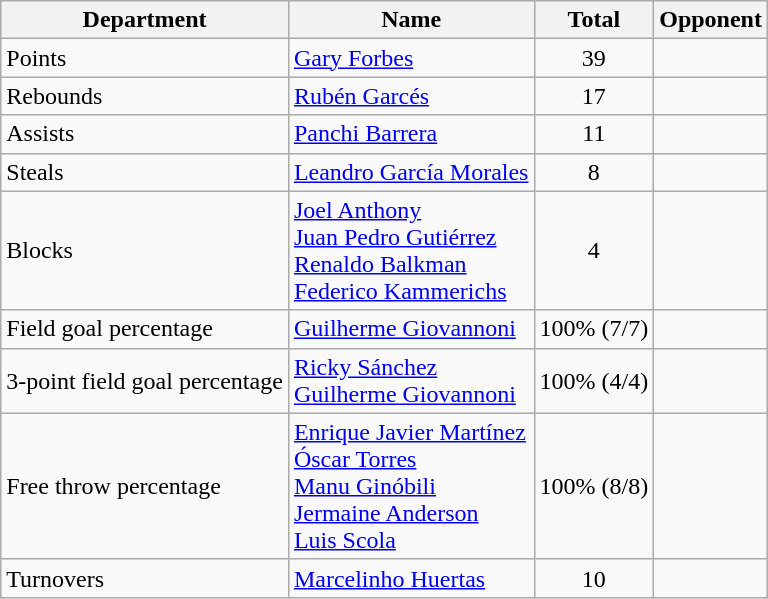<table class=wikitable>
<tr>
<th>Department</th>
<th>Name</th>
<th>Total</th>
<th>Opponent</th>
</tr>
<tr>
<td>Points</td>
<td> <a href='#'>Gary Forbes</a></td>
<td align=center>39</td>
<td></td>
</tr>
<tr>
<td>Rebounds</td>
<td> <a href='#'>Rubén Garcés</a></td>
<td align=center>17</td>
<td></td>
</tr>
<tr>
<td>Assists</td>
<td> <a href='#'>Panchi Barrera</a></td>
<td align=center>11</td>
<td></td>
</tr>
<tr>
<td>Steals</td>
<td> <a href='#'>Leandro García Morales</a></td>
<td align=center>8</td>
<td></td>
</tr>
<tr>
<td>Blocks</td>
<td> <a href='#'>Joel Anthony</a><br> <a href='#'>Juan Pedro Gutiérrez</a><br> <a href='#'>Renaldo Balkman</a><br> <a href='#'>Federico Kammerichs</a></td>
<td align=center>4</td>
<td><br><br><br></td>
</tr>
<tr>
<td>Field goal percentage</td>
<td> <a href='#'>Guilherme Giovannoni</a></td>
<td align=center>100% (7/7)</td>
<td></td>
</tr>
<tr>
<td>3-point field goal percentage</td>
<td> <a href='#'>Ricky Sánchez</a><br> <a href='#'>Guilherme Giovannoni</a></td>
<td align=center>100% (4/4)</td>
<td><br></td>
</tr>
<tr>
<td>Free throw percentage</td>
<td> <a href='#'>Enrique Javier Martínez</a><br> <a href='#'>Óscar Torres</a><br> <a href='#'>Manu Ginóbili</a><br> <a href='#'>Jermaine Anderson</a><br> <a href='#'>Luis Scola</a></td>
<td align=center>100% (8/8)</td>
<td><br><br><br><br></td>
</tr>
<tr>
<td>Turnovers</td>
<td> <a href='#'>Marcelinho Huertas</a></td>
<td align=center>10</td>
<td></td>
</tr>
</table>
